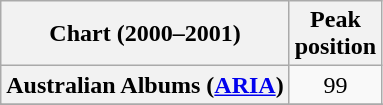<table class="wikitable sortable plainrowheaders" style="text-align:center">
<tr>
<th scope="col">Chart (2000–2001)</th>
<th scope="col">Peak<br>position</th>
</tr>
<tr>
<th scope="row">Australian Albums (<a href='#'>ARIA</a>)</th>
<td>99</td>
</tr>
<tr>
</tr>
<tr>
</tr>
<tr>
</tr>
<tr>
</tr>
<tr>
</tr>
<tr>
</tr>
<tr>
</tr>
<tr>
</tr>
<tr>
</tr>
<tr>
</tr>
<tr>
</tr>
</table>
